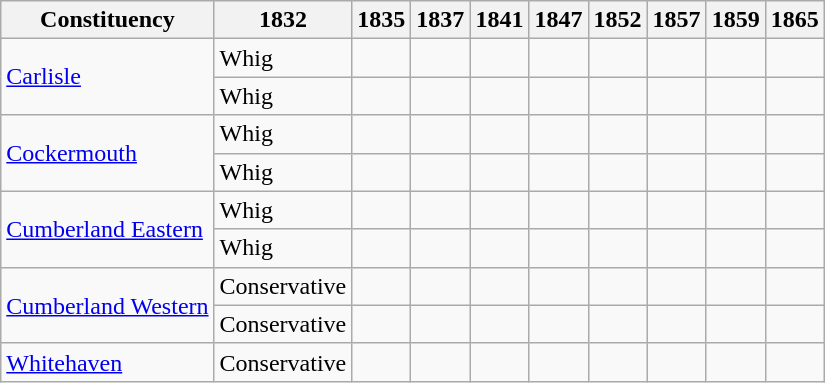<table class=wikitable sortable>
<tr>
<th>Constituency</th>
<th>1832</th>
<th>1835</th>
<th>1837</th>
<th>1841</th>
<th>1847</th>
<th>1852</th>
<th>1857</th>
<th>1859</th>
<th>1865</th>
</tr>
<tr>
<td rowspan=2><a href='#'>Carlisle</a></td>
<td bgcolor=>Whig</td>
<td></td>
<td></td>
<td></td>
<td></td>
<td></td>
<td></td>
<td></td>
<td></td>
</tr>
<tr>
<td bgcolor=>Whig</td>
<td></td>
<td></td>
<td></td>
<td></td>
<td></td>
<td></td>
<td></td>
<td></td>
</tr>
<tr>
<td rowspan=2><a href='#'>Cockermouth</a></td>
<td bgcolor=>Whig</td>
<td></td>
<td></td>
<td></td>
<td></td>
<td></td>
<td></td>
<td></td>
<td></td>
</tr>
<tr>
<td bgcolor=>Whig</td>
<td></td>
<td></td>
<td></td>
<td></td>
<td></td>
<td></td>
<td></td>
<td></td>
</tr>
<tr>
<td rowspan=2><a href='#'>Cumberland Eastern</a></td>
<td bgcolor=>Whig</td>
<td></td>
<td></td>
<td></td>
<td></td>
<td></td>
<td></td>
<td></td>
<td></td>
</tr>
<tr>
<td bgcolor=>Whig</td>
<td></td>
<td></td>
<td></td>
<td></td>
<td></td>
<td></td>
<td></td>
<td></td>
</tr>
<tr>
<td rowspan=2><a href='#'>Cumberland Western</a></td>
<td bgcolor=>Conservative</td>
<td></td>
<td></td>
<td></td>
<td></td>
<td></td>
<td></td>
<td></td>
<td></td>
</tr>
<tr>
<td bgcolor=>Conservative</td>
<td></td>
<td></td>
<td></td>
<td></td>
<td></td>
<td></td>
<td></td>
<td></td>
</tr>
<tr>
<td><a href='#'>Whitehaven</a></td>
<td bgcolor=>Conservative</td>
<td></td>
<td></td>
<td></td>
<td></td>
<td></td>
<td></td>
<td></td>
<td></td>
</tr>
</table>
